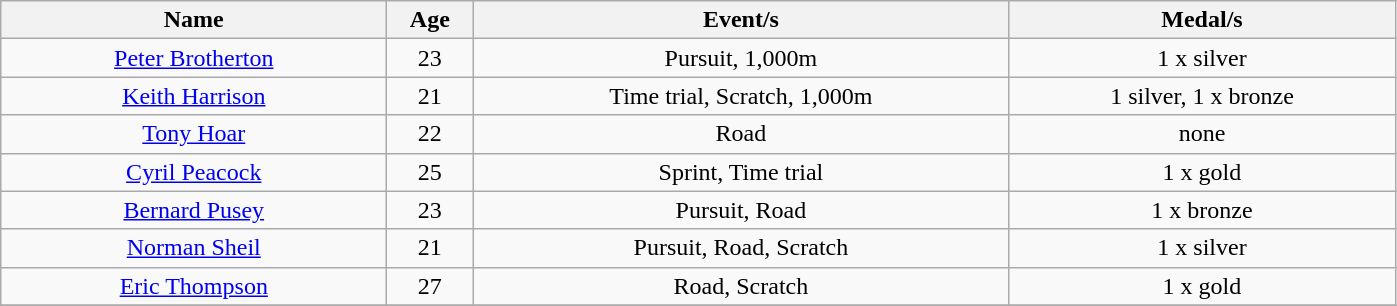<table class="wikitable" style="text-align: center">
<tr>
<th width=250>Name</th>
<th width=50>Age</th>
<th width=350>Event/s</th>
<th width=250>Medal/s</th>
</tr>
<tr>
<td><a href='#'>Peter Brotherton</a></td>
<td>23</td>
<td>Pursuit, 1,000m</td>
<td>1 x silver</td>
</tr>
<tr>
<td><a href='#'>Keith Harrison</a></td>
<td>21</td>
<td>Time trial, Scratch, 1,000m</td>
<td>1 silver, 1 x bronze</td>
</tr>
<tr>
<td><a href='#'>Tony Hoar</a></td>
<td>22</td>
<td>Road</td>
<td>none</td>
</tr>
<tr>
<td><a href='#'>Cyril Peacock</a></td>
<td>25</td>
<td>Sprint, Time trial</td>
<td>1 x gold</td>
</tr>
<tr>
<td><a href='#'>Bernard Pusey</a></td>
<td>23</td>
<td>Pursuit, Road</td>
<td>1 x bronze</td>
</tr>
<tr>
<td><a href='#'>Norman Sheil</a></td>
<td>21</td>
<td>Pursuit, Road, Scratch</td>
<td>1 x silver</td>
</tr>
<tr>
<td><a href='#'>Eric Thompson</a></td>
<td>27</td>
<td>Road, Scratch</td>
<td>1 x gold</td>
</tr>
<tr>
</tr>
</table>
